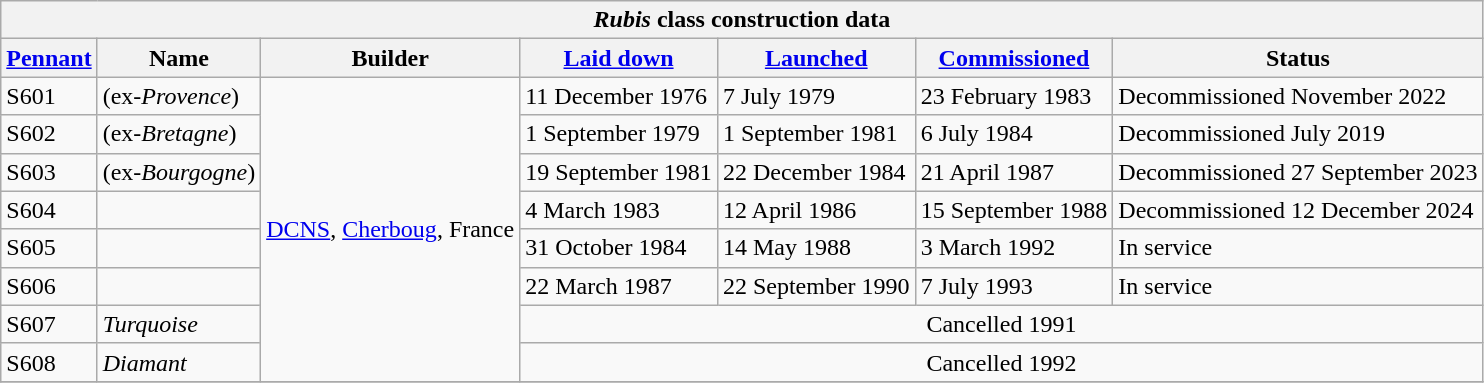<table class=wikitable>
<tr>
<th colspan="7"><em>Rubis</em> class construction data</th>
</tr>
<tr>
<th scope="col"><a href='#'>Pennant</a></th>
<th scope="col">Name</th>
<th scope="col">Builder</th>
<th scope="col"><a href='#'>Laid down</a></th>
<th scope="col"><a href='#'>Launched</a></th>
<th scope="col"><a href='#'>Commissioned</a></th>
<th scope="col">Status</th>
</tr>
<tr>
<td scope="row">S601</td>
<td> (ex-<em>Provence</em>)</td>
<td rowspan="8"><a href='#'>DCNS</a>, <a href='#'>Cherboug</a>, France</td>
<td>11 December 1976</td>
<td>7 July 1979</td>
<td>23 February 1983</td>
<td>Decommissioned November 2022</td>
</tr>
<tr>
<td scope="row">S602</td>
<td> (ex-<em>Bretagne</em>)</td>
<td>1 September 1979</td>
<td>1 September 1981</td>
<td>6 July 1984</td>
<td>Decommissioned July 2019</td>
</tr>
<tr>
<td scope="row">S603</td>
<td> (ex-<em>Bourgogne</em>)</td>
<td>19 September 1981</td>
<td>22 December 1984</td>
<td>21 April 1987</td>
<td>Decommissioned 27 September 2023</td>
</tr>
<tr>
<td scope="row">S604</td>
<td></td>
<td>4 March 1983</td>
<td>12 April 1986</td>
<td>15 September 1988</td>
<td>Decommissioned 12 December 2024</td>
</tr>
<tr>
<td scope="row">S605</td>
<td></td>
<td>31 October 1984</td>
<td>14 May 1988</td>
<td>3 March 1992</td>
<td>In service</td>
</tr>
<tr>
<td scope="row">S606</td>
<td></td>
<td>22 March 1987</td>
<td>22 September 1990</td>
<td>7 July 1993</td>
<td>In service</td>
</tr>
<tr>
<td scope="row">S607</td>
<td><em>Turquoise</em></td>
<td colspan="4" align="center">Cancelled 1991</td>
</tr>
<tr>
<td scope="row">S608</td>
<td><em>Diamant</em></td>
<td colspan="4" align="center">Cancelled 1992</td>
</tr>
<tr>
</tr>
</table>
